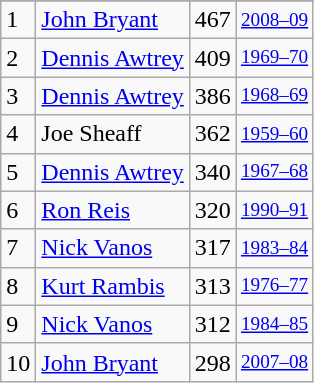<table class="wikitable">
<tr>
</tr>
<tr>
<td>1</td>
<td><a href='#'>John Bryant</a></td>
<td>467</td>
<td style="font-size:80%;"><a href='#'>2008–09</a></td>
</tr>
<tr>
<td>2</td>
<td><a href='#'>Dennis Awtrey</a></td>
<td>409</td>
<td style="font-size:80%;"><a href='#'>1969–70</a></td>
</tr>
<tr>
<td>3</td>
<td><a href='#'>Dennis Awtrey</a></td>
<td>386</td>
<td style="font-size:80%;"><a href='#'>1968–69</a></td>
</tr>
<tr>
<td>4</td>
<td>Joe Sheaff</td>
<td>362</td>
<td style="font-size:80%;"><a href='#'>1959–60</a></td>
</tr>
<tr>
<td>5</td>
<td><a href='#'>Dennis Awtrey</a></td>
<td>340</td>
<td style="font-size:80%;"><a href='#'>1967–68</a></td>
</tr>
<tr>
<td>6</td>
<td><a href='#'>Ron Reis</a></td>
<td>320</td>
<td style="font-size:80%;"><a href='#'>1990–91</a></td>
</tr>
<tr>
<td>7</td>
<td><a href='#'>Nick Vanos</a></td>
<td>317</td>
<td style="font-size:80%;"><a href='#'>1983–84</a></td>
</tr>
<tr>
<td>8</td>
<td><a href='#'>Kurt Rambis</a></td>
<td>313</td>
<td style="font-size:80%;"><a href='#'>1976–77</a></td>
</tr>
<tr>
<td>9</td>
<td><a href='#'>Nick Vanos</a></td>
<td>312</td>
<td style="font-size:80%;"><a href='#'>1984–85</a></td>
</tr>
<tr>
<td>10</td>
<td><a href='#'>John Bryant</a></td>
<td>298</td>
<td style="font-size:80%;"><a href='#'>2007–08</a></td>
</tr>
</table>
